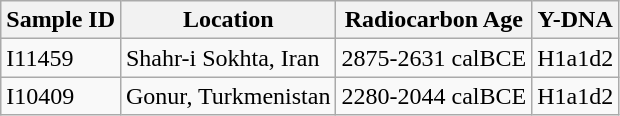<table class="wikitable">
<tr>
<th>Sample ID</th>
<th>Location</th>
<th>Radiocarbon Age</th>
<th>Y-DNA</th>
</tr>
<tr>
<td>I11459</td>
<td>Shahr-i Sokhta, Iran</td>
<td>2875-2631 calBCE</td>
<td>H1a1d2</td>
</tr>
<tr>
<td>I10409</td>
<td>Gonur, Turkmenistan</td>
<td>2280-2044 calBCE</td>
<td>H1a1d2</td>
</tr>
</table>
